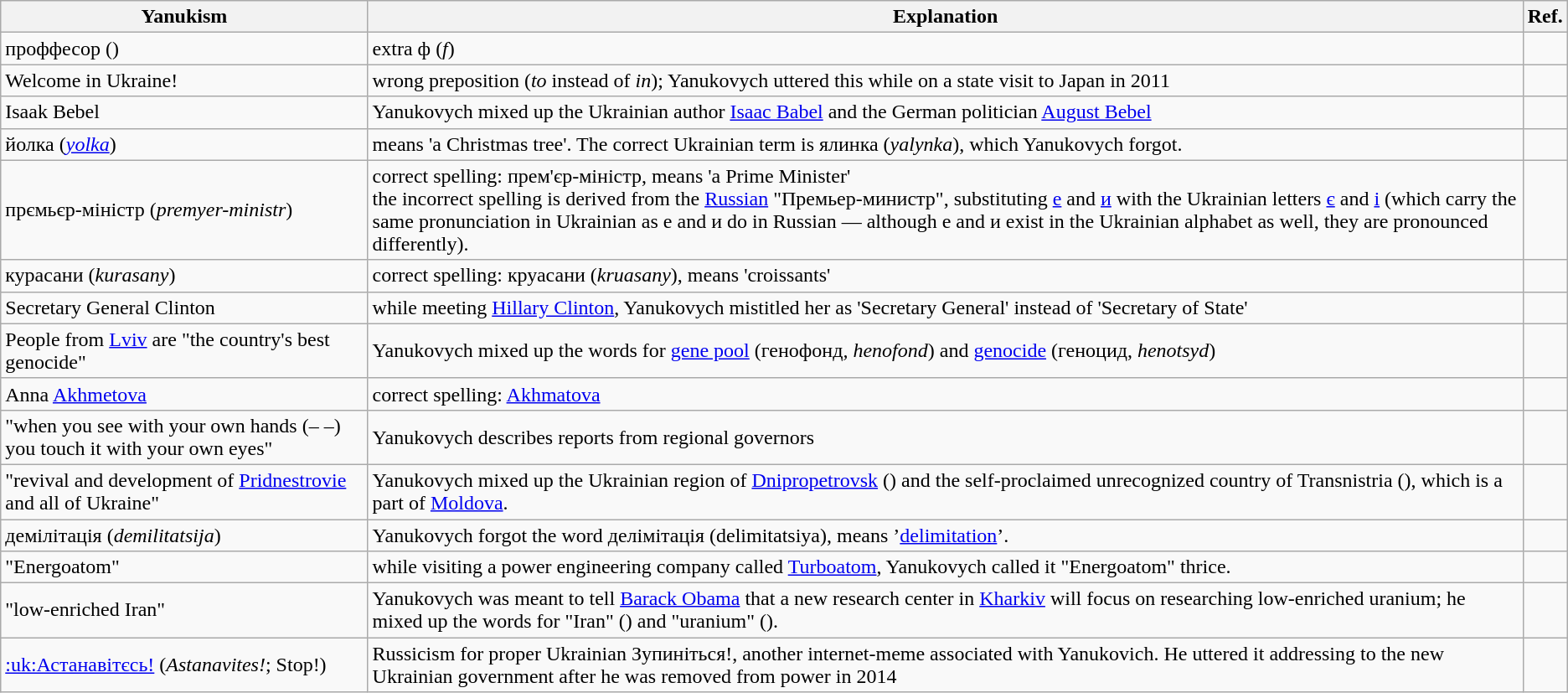<table class="wikitable">
<tr>
<th>Yanukism</th>
<th>Explanation</th>
<th>Ref.</th>
</tr>
<tr>
<td>проффесор (<em></em>)</td>
<td>extra ф (<em>f</em>)</td>
<td></td>
</tr>
<tr>
<td>Welcome in Ukraine!</td>
<td>wrong preposition (<em>to</em> instead of <em>in</em>); Yanukovych uttered this while on a state visit to Japan in 2011</td>
<td></td>
</tr>
<tr>
<td>Isaak Bebel</td>
<td>Yanukovych mixed up the Ukrainian author <a href='#'>Isaac Babel</a> and the German politician <a href='#'>August Bebel</a></td>
<td></td>
</tr>
<tr>
<td>йолка (<em><a href='#'>yolka</a></em>)</td>
<td>means 'a Christmas tree'. The correct Ukrainian term is ялинка (<em>yalynka</em>), which Yanukovych forgot.</td>
<td></td>
</tr>
<tr>
<td>прємьєр-міністр (<em>premyer-ministr</em>)</td>
<td>correct spelling: прем'єр-міністр, means 'a Prime Minister'<br>the incorrect spelling is derived from the <a href='#'>Russian</a> "Премьер-министр", substituting <a href='#'>е</a> and <a href='#'>и</a> with the Ukrainian letters <a href='#'>є</a> and <a href='#'>і</a> (which carry the same pronunciation in Ukrainian as е and и do in Russian — although е and и exist in the Ukrainian alphabet as well, they are pronounced differently).</td>
<td></td>
</tr>
<tr>
<td>курасани (<em>kurasany</em>)</td>
<td>correct spelling: круасани (<em>kruasany</em>), means 'croissants'</td>
<td></td>
</tr>
<tr>
<td>Secretary General Clinton</td>
<td>while meeting <a href='#'>Hillary Clinton</a>, Yanukovych mistitled her as 'Secretary General' instead of 'Secretary of State'</td>
<td></td>
</tr>
<tr>
<td>People from <a href='#'>Lviv</a> are "the country's best genocide"</td>
<td>Yanukovych mixed up the words for <a href='#'>gene pool</a> (генофонд<em>, henofond</em>) and <a href='#'>genocide</a> (геноцид, <em>henotsyd</em>)</td>
<td></td>
</tr>
<tr>
<td>Anna <a href='#'>Akhmetova</a></td>
<td>correct spelling: <a href='#'>Akhmatova</a></td>
<td></td>
</tr>
<tr>
<td>"when you see with your own hands (– –) you touch it with your own eyes"</td>
<td>Yanukovych describes reports from regional governors</td>
<td></td>
</tr>
<tr>
<td>"revival and development of <a href='#'>Pridnestrovie</a> and all of Ukraine"</td>
<td>Yanukovych mixed up the Ukrainian region of <a href='#'>Dnipropetrovsk</a> () and the self-proclaimed unrecognized country of Transnistria (), which is a part of <a href='#'>Moldova</a>.</td>
<td></td>
</tr>
<tr>
<td>демілітація (<em>demilitatsija</em>)</td>
<td>Yanukovych forgot the word делімітація (delimitatsiya), means ’<a href='#'>delimitation</a>’.</td>
<td></td>
</tr>
<tr>
<td>"Energoatom"</td>
<td>while visiting a power engineering company called <a href='#'>Turboatom</a>, Yanukovych called it "Energoatom" thrice.</td>
<td></td>
</tr>
<tr>
<td>"low-enriched Iran"</td>
<td>Yanukovych was meant to tell <a href='#'>Barack Obama</a> that a new research center in <a href='#'>Kharkiv</a> will focus on researching low-enriched uranium; he mixed up the words for "Iran" () and "uranium" ().</td>
<td></td>
</tr>
<tr>
<td><a href='#'>:uk:Астанавітєсь!</a> (<em>Astanavites!</em>; Stop!)</td>
<td>Russicism for proper Ukrainian Зупиніться!, another internet-meme associated with Yanukovich. He uttered it addressing to the new Ukrainian government after he was removed from power in 2014</td>
<td></td>
</tr>
</table>
